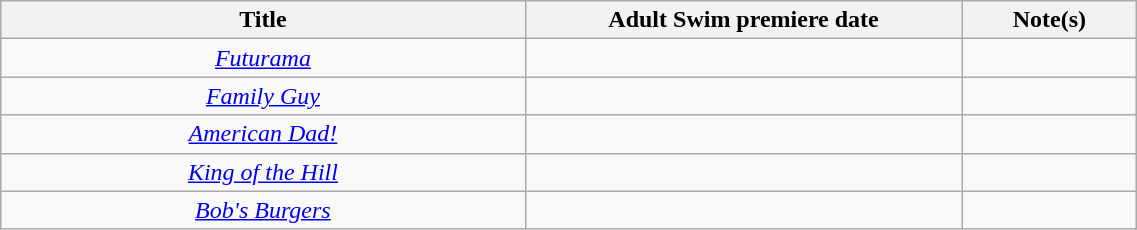<table class="wikitable plainrowheaders sortable" style="width:60%;text-align:center;">
<tr>
<th width="24%">Title</th>
<th width="20%">Adult Swim premiere date</th>
<th width="8%">Note(s)</th>
</tr>
<tr>
<td scope="row" style="text-align:center;"><em><a href='#'>Futurama</a></em></td>
<td></td>
<td></td>
</tr>
<tr>
<td scope="row" style="text-align:center;"><em><a href='#'>Family Guy</a></em></td>
<td></td>
<td></td>
</tr>
<tr>
<td scope="row" style="text-align:center;"><em><a href='#'>American Dad!</a></em></td>
<td></td>
<td></td>
</tr>
<tr>
<td scope="row" style="text-align:center;"><em><a href='#'>King of the Hill</a></em></td>
<td></td>
<td></td>
</tr>
<tr>
<td scope="row" style="text-align:center;"><em><a href='#'>Bob's Burgers</a></em></td>
<td></td>
<td></td>
</tr>
</table>
